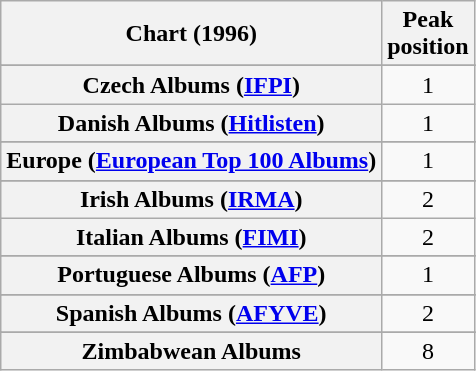<table class="wikitable sortable plainrowheaders" style="text-align:center;">
<tr>
<th scope="col">Chart (1996)</th>
<th scope="col">Peak<br>position</th>
</tr>
<tr>
</tr>
<tr>
</tr>
<tr>
</tr>
<tr>
</tr>
<tr>
<th scope="row">Czech Albums (<a href='#'>IFPI</a>)</th>
<td>1</td>
</tr>
<tr>
<th scope="row">Danish Albums (<a href='#'>Hitlisten</a>)</th>
<td>1</td>
</tr>
<tr>
</tr>
<tr>
<th scope="row">Europe (<a href='#'>European Top 100 Albums</a>)</th>
<td>1</td>
</tr>
<tr>
</tr>
<tr>
</tr>
<tr>
</tr>
<tr>
</tr>
<tr>
<th scope="row">Irish Albums (<a href='#'>IRMA</a>)</th>
<td align="center">2</td>
</tr>
<tr>
<th scope="row">Italian Albums (<a href='#'>FIMI</a>)</th>
<td align="center">2</td>
</tr>
<tr>
</tr>
<tr>
</tr>
<tr>
<th scope="row">Portuguese Albums (<a href='#'>AFP</a>)</th>
<td style="text-align:center;">1</td>
</tr>
<tr>
</tr>
<tr>
<th scope="row">Spanish Albums (<a href='#'>AFYVE</a>)</th>
<td align="center">2</td>
</tr>
<tr>
</tr>
<tr>
</tr>
<tr>
</tr>
<tr>
</tr>
<tr>
<th scope="row">Zimbabwean Albums</th>
<td align="center">8</td>
</tr>
</table>
